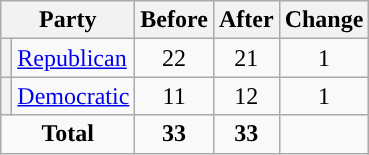<table class="wikitable" style="text-align:center;">
<tr>
<th colspan="2">Party</th>
<th>Before</th>
<th>After</th>
<th>Change</th>
</tr>
<tr>
<th style="background-color:"></th>
<td style="text-align:left;"><a href='#'>Republican</a></td>
<td>22</td>
<td>21</td>
<td> 1</td>
</tr>
<tr>
<th style="background-color:"></th>
<td style="text-align:left;"><a href='#'>Democratic</a></td>
<td>11</td>
<td>12</td>
<td> 1</td>
</tr>
<tr>
<td colspan="2"><strong>Total</strong></td>
<td><strong>33</strong></td>
<td><strong>33</strong></td>
<td></td>
</tr>
</table>
